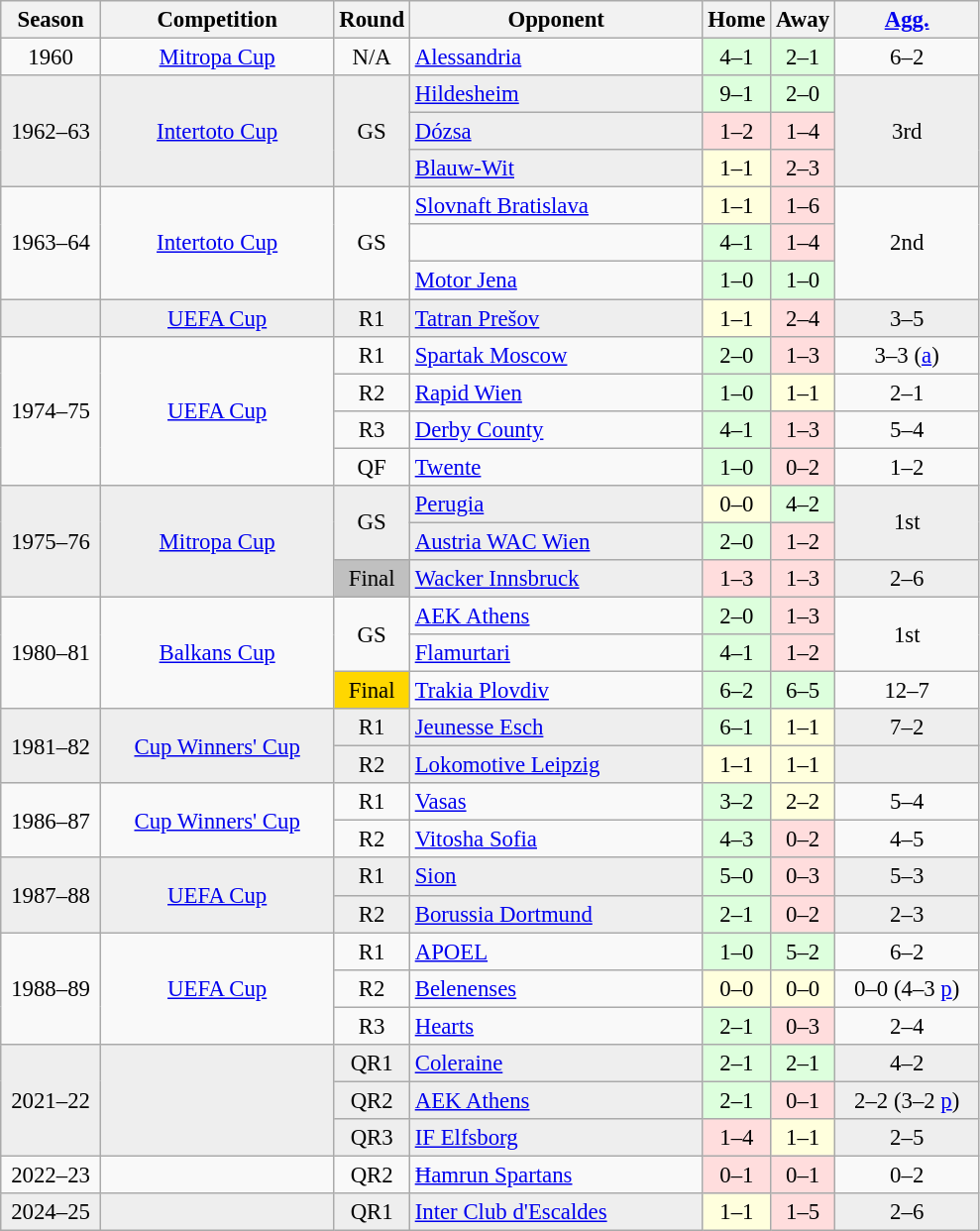<table class="wikitable" style="font-size:95%; text-align: center;">
<tr>
<th width="60">Season</th>
<th width="150">Competition</th>
<th width="30">Round</th>
<th width="190">Opponent</th>
<th width="30">Home</th>
<th width="30">Away</th>
<th width="90"><a href='#'>Agg.</a></th>
</tr>
<tr>
<td rowspan=1>1960</td>
<td rowspan=1><a href='#'>Mitropa Cup</a></td>
<td rowspan=1>N/A</td>
<td align="left"> <a href='#'>Alessandria</a></td>
<td bgcolor="#ddffdd">4–1</td>
<td bgcolor="#ddffdd">2–1</td>
<td rowspan=1>6–2</td>
</tr>
<tr bgcolor=#EEEEEE>
<td rowspan=3>1962–63</td>
<td rowspan=3><a href='#'>Intertoto Cup</a></td>
<td rowspan=3>GS</td>
<td align="left"> <a href='#'>Hildesheim</a></td>
<td bgcolor="#ddffdd">9–1</td>
<td bgcolor="#ddffdd">2–0</td>
<td rowspan=3>3rd</td>
</tr>
<tr bgcolor=#EEEEEE>
<td align="left"> <a href='#'>Dózsa</a></td>
<td bgcolor="#ffdddd">1–2</td>
<td bgcolor="#ffdddd">1–4</td>
</tr>
<tr bgcolor=#EEEEEE>
<td align="left"> <a href='#'>Blauw-Wit</a></td>
<td bgcolor="#ffffdd">1–1</td>
<td bgcolor="#ffdddd">2–3</td>
</tr>
<tr>
<td rowspan=3>1963–64</td>
<td rowspan=3><a href='#'>Intertoto Cup</a></td>
<td rowspan=3>GS</td>
<td align="left"> <a href='#'>Slovnaft Bratislava</a></td>
<td bgcolor="#ffffdd">1–1</td>
<td bgcolor="#ffdddd">1–6</td>
<td rowspan=3>2nd</td>
</tr>
<tr>
<td align="left"></td>
<td bgcolor="#ddffdd">4–1</td>
<td bgcolor="#ffdddd">1–4</td>
</tr>
<tr>
<td align="left"> <a href='#'>Motor Jena</a></td>
<td bgcolor="#ddffdd">1–0</td>
<td bgcolor="#ddffdd">1–0</td>
</tr>
<tr bgcolor=#EEEEEE>
<td></td>
<td><a href='#'>UEFA Cup</a></td>
<td>R1</td>
<td align="left"> <a href='#'>Tatran Prešov</a></td>
<td bgcolor="#ffffdd">1–1</td>
<td bgcolor="#ffdddd">2–4</td>
<td>3–5</td>
</tr>
<tr>
<td rowspan=4>1974–75</td>
<td rowspan=4><a href='#'>UEFA Cup</a></td>
<td>R1</td>
<td align="left"> <a href='#'>Spartak Moscow</a></td>
<td bgcolor="#ddffdd">2–0</td>
<td bgcolor="#ffdddd">1–3</td>
<td>3–3 (<a href='#'>a</a>)</td>
</tr>
<tr>
<td>R2</td>
<td align="left"> <a href='#'>Rapid Wien</a></td>
<td bgcolor="#ddffdd">1–0</td>
<td bgcolor="#ffffdd">1–1</td>
<td>2–1</td>
</tr>
<tr>
<td>R3</td>
<td align="left"> <a href='#'>Derby County</a></td>
<td bgcolor="#ddffdd">4–1</td>
<td bgcolor="#ffdddd">1–3</td>
<td>5–4</td>
</tr>
<tr>
<td>QF</td>
<td align="left"> <a href='#'>Twente</a></td>
<td bgcolor="#ddffdd">1–0</td>
<td bgcolor="#ffdddd">0–2</td>
<td>1–2</td>
</tr>
<tr bgcolor=#EEEEEE>
<td rowspan=3>1975–76</td>
<td rowspan=3><a href='#'>Mitropa Cup</a></td>
<td rowspan=2>GS</td>
<td align="left"> <a href='#'>Perugia</a></td>
<td bgcolor="#ffffdd">0–0</td>
<td bgcolor="#ddffdd">4–2</td>
<td rowspan=2>1st</td>
</tr>
<tr bgcolor=#EEEEEE>
<td align="left"> <a href='#'>Austria WAC Wien</a></td>
<td bgcolor="#ddffdd">2–0</td>
<td bgcolor="#ffdddd">1–2</td>
</tr>
<tr bgcolor=#EEEEEE>
<td rowspan=1 bgcolor=silver>Final</td>
<td align="left"> <a href='#'>Wacker Innsbruck</a></td>
<td bgcolor="#ffdddd">1–3</td>
<td bgcolor="#ffdddd">1–3</td>
<td rowspan=1>2–6</td>
</tr>
<tr>
<td rowspan=3>1980–81</td>
<td rowspan=3><a href='#'>Balkans Cup</a></td>
<td rowspan=2>GS</td>
<td align="left"> <a href='#'>AEK Athens</a></td>
<td bgcolor="#ddffdd">2–0</td>
<td bgcolor="#ffdddd">1–3</td>
<td rowspan=2>1st</td>
</tr>
<tr>
<td align="left"> <a href='#'>Flamurtari</a></td>
<td bgcolor="#ddffdd">4–1</td>
<td bgcolor="#ffdddd">1–2</td>
</tr>
<tr>
<td rowspan=1 bgcolor=gold>Final</td>
<td align="left"> <a href='#'>Trakia Plovdiv</a></td>
<td bgcolor="#ddffdd">6–2</td>
<td bgcolor="#ddffdd">6–5</td>
<td rowspan=1>12–7</td>
</tr>
<tr bgcolor=#EEEEEE>
<td rowspan=2>1981–82</td>
<td rowspan=2><a href='#'>Cup Winners' Cup</a></td>
<td>R1</td>
<td align="left"> <a href='#'>Jeunesse Esch</a></td>
<td bgcolor="#ddffdd">6–1</td>
<td bgcolor="#ffffdd">1–1</td>
<td>7–2</td>
</tr>
<tr bgcolor=#EEEEEE>
<td>R2</td>
<td align="left"> <a href='#'>Lokomotive Leipzig</a></td>
<td bgcolor="#ffffdd">1–1</td>
<td bgcolor="#ffffdd">1–1</td>
<td></td>
</tr>
<tr>
<td rowspan=2>1986–87</td>
<td rowspan=2><a href='#'>Cup Winners' Cup</a></td>
<td>R1</td>
<td align="left"> <a href='#'>Vasas</a></td>
<td bgcolor="#ddffdd">3–2</td>
<td bgcolor="#ffffdd">2–2</td>
<td>5–4</td>
</tr>
<tr>
<td>R2</td>
<td align="left"> <a href='#'>Vitosha Sofia</a></td>
<td bgcolor="#ddffdd">4–3</td>
<td bgcolor="#ffdddd">0–2</td>
<td>4–5</td>
</tr>
<tr bgcolor=#EEEEEE>
<td rowspan=2>1987–88</td>
<td rowspan=2><a href='#'>UEFA Cup</a></td>
<td>R1</td>
<td align="left"> <a href='#'>Sion</a></td>
<td bgcolor="#ddffdd">5–0</td>
<td bgcolor="#ffdddd">0–3</td>
<td>5–3</td>
</tr>
<tr bgcolor=#EEEEEE>
<td>R2</td>
<td align="left"> <a href='#'>Borussia Dortmund</a></td>
<td bgcolor="#ddffdd">2–1</td>
<td bgcolor="#ffdddd">0–2</td>
<td>2–3</td>
</tr>
<tr>
<td rowspan=3>1988–89</td>
<td rowspan=3><a href='#'>UEFA Cup</a></td>
<td>R1</td>
<td align="left"> <a href='#'>APOEL</a></td>
<td bgcolor="#ddffdd">1–0</td>
<td bgcolor="#ddffdd">5–2</td>
<td>6–2</td>
</tr>
<tr>
<td>R2</td>
<td align="left"> <a href='#'>Belenenses</a></td>
<td bgcolor="#ffffdd">0–0</td>
<td bgcolor="#ffffdd">0–0</td>
<td>0–0 (4–3 <a href='#'>p</a>)</td>
</tr>
<tr>
<td>R3</td>
<td align="left"> <a href='#'>Hearts</a></td>
<td bgcolor="#ddffdd">2–1</td>
<td bgcolor="#ffdddd">0–3</td>
<td>2–4</td>
</tr>
<tr bgcolor=#EEEEEE>
<td rowspan=3>2021–22</td>
<td rowspan=3></td>
<td>QR1</td>
<td align="left"> <a href='#'>Coleraine</a></td>
<td bgcolor="#ddffdd">2–1</td>
<td bgcolor="#ddffdd">2–1</td>
<td>4–2</td>
</tr>
<tr bgcolor=#EEEEEE>
<td>QR2</td>
<td align="left"> <a href='#'>AEK Athens</a></td>
<td bgcolor="#ddffdd">2–1</td>
<td bgcolor="#ffdddd">0–1</td>
<td>2–2 (3–2 <a href='#'>p</a>)</td>
</tr>
<tr bgcolor=#EEEEEE>
<td>QR3</td>
<td align="left"> <a href='#'>IF Elfsborg</a></td>
<td bgcolor="#ffdddd">1–4</td>
<td bgcolor="#ffffdd">1–1</td>
<td>2–5</td>
</tr>
<tr>
<td>2022–23</td>
<td></td>
<td>QR2</td>
<td align="left"> <a href='#'>Ħamrun Spartans</a></td>
<td bgcolor="#ffdddd">0–1</td>
<td bgcolor="#ffdddd">0–1</td>
<td>0–2</td>
</tr>
<tr bgcolor=#EEEEEE>
<td>2024–25</td>
<td></td>
<td>QR1</td>
<td align="left"> <a href='#'>Inter Club d'Escaldes</a></td>
<td bgcolor="#ffffdd">1–1</td>
<td bgcolor="#ffdddd">1–5</td>
<td>2–6</td>
</tr>
</table>
